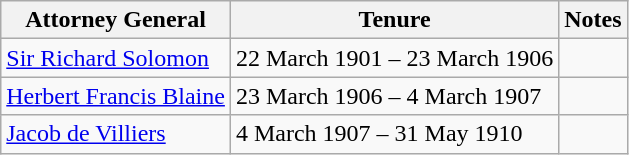<table class="wikitable">
<tr>
<th>Attorney General</th>
<th>Tenure</th>
<th>Notes</th>
</tr>
<tr>
<td><a href='#'>Sir Richard Solomon</a></td>
<td>22 March 1901 – 23 March 1906</td>
<td></td>
</tr>
<tr>
<td><a href='#'>Herbert Francis Blaine</a></td>
<td>23 March 1906 – 4 March 1907</td>
<td></td>
</tr>
<tr>
<td><a href='#'>Jacob de Villiers</a></td>
<td>4 March 1907 – 31 May 1910</td>
<td></td>
</tr>
</table>
